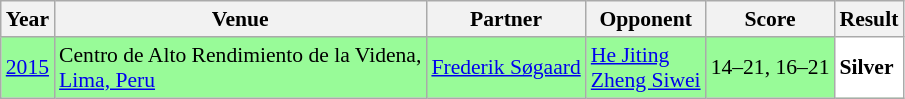<table class="sortable wikitable" style="font-size: 90%;">
<tr>
<th>Year</th>
<th>Venue</th>
<th>Partner</th>
<th>Opponent</th>
<th>Score</th>
<th>Result</th>
</tr>
<tr style="background:#98FB98">
<td align="center"><a href='#'>2015</a></td>
<td align="left">Centro de Alto Rendimiento de la Videna,<br><a href='#'>Lima, Peru</a></td>
<td align="left"> <a href='#'>Frederik Søgaard</a></td>
<td align="left"> <a href='#'>He Jiting</a><br> <a href='#'>Zheng Siwei</a></td>
<td align="left">14–21, 16–21</td>
<td style="text-align:left; background:white"> <strong>Silver</strong></td>
</tr>
</table>
